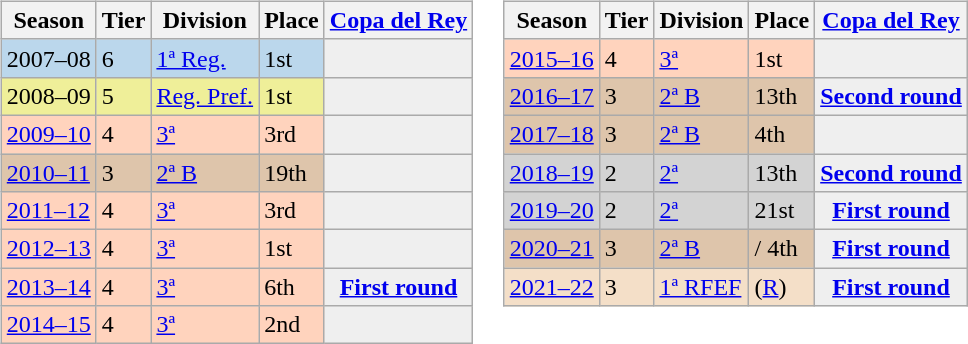<table>
<tr>
<td style="vertical-align:top; width:49%;"><br><table class="wikitable">
<tr style="background:#f0f6fa;">
<th>Season</th>
<th>Tier</th>
<th>Division</th>
<th>Place</th>
<th><a href='#'>Copa del Rey</a></th>
</tr>
<tr>
<td style="background:#BBD7EC;">2007–08</td>
<td style="background:#BBD7EC;">6</td>
<td style="background:#BBD7EC;"><a href='#'>1ª Reg.</a></td>
<td style="background:#BBD7EC;">1st</td>
<td style="background:#efefef;"></td>
</tr>
<tr>
<td style="background:#EFEF99;">2008–09</td>
<td style="background:#EFEF99;">5</td>
<td style="background:#EFEF99;"><a href='#'>Reg. Pref.</a></td>
<td style="background:#EFEF99;">1st</td>
<td style="background:#efefef;"></td>
</tr>
<tr>
<td style="background:#FFD3BD;"><a href='#'>2009–10</a></td>
<td style="background:#FFD3BD;">4</td>
<td style="background:#FFD3BD;"><a href='#'>3ª</a></td>
<td style="background:#FFD3BD;">3rd</td>
<td style="background:#efefef;"></td>
</tr>
<tr>
<td style="background:#DEC5AB;"><a href='#'>2010–11</a></td>
<td style="background:#DEC5AB;">3</td>
<td style="background:#DEC5AB;"><a href='#'>2ª B</a></td>
<td style="background:#DEC5AB;">19th</td>
<th style="background:#efefef;"></th>
</tr>
<tr>
<td style="background:#FFD3BD;"><a href='#'>2011–12</a></td>
<td style="background:#FFD3BD;">4</td>
<td style="background:#FFD3BD;"><a href='#'>3ª</a></td>
<td style="background:#FFD3BD;">3rd</td>
<td style="background:#efefef;"></td>
</tr>
<tr>
<td style="background:#FFD3BD;"><a href='#'>2012–13</a></td>
<td style="background:#FFD3BD;">4</td>
<td style="background:#FFD3BD;"><a href='#'>3ª</a></td>
<td style="background:#FFD3BD;">1st</td>
<td style="background:#efefef;"></td>
</tr>
<tr>
<td style="background:#FFD3BD;"><a href='#'>2013–14</a></td>
<td style="background:#FFD3BD;">4</td>
<td style="background:#FFD3BD;"><a href='#'>3ª</a></td>
<td style="background:#FFD3BD;">6th</td>
<th style="background:#efefef;"><a href='#'>First round</a></th>
</tr>
<tr>
<td style="background:#FFD3BD;"><a href='#'>2014–15</a></td>
<td style="background:#FFD3BD;">4</td>
<td style="background:#FFD3BD;"><a href='#'>3ª</a></td>
<td style="background:#FFD3BD;">2nd</td>
<th style="background:#efefef;"></th>
</tr>
</table>
</td>
<td style="vertical-align:top; width:51%;"><br><table class="wikitable">
<tr style="background:#f0f6fa;">
<th>Season</th>
<th>Tier</th>
<th>Division</th>
<th>Place</th>
<th><a href='#'>Copa del Rey</a></th>
</tr>
<tr>
<td style="background:#FFD3BD;"><a href='#'>2015–16</a></td>
<td style="background:#FFD3BD;">4</td>
<td style="background:#FFD3BD;"><a href='#'>3ª</a></td>
<td style="background:#FFD3BD;">1st</td>
<th style="background:#efefef;"></th>
</tr>
<tr>
<td style="background:#DEC5AB;"><a href='#'>2016–17</a></td>
<td style="background:#DEC5AB;">3</td>
<td style="background:#DEC5AB;"><a href='#'>2ª B</a></td>
<td style="background:#DEC5AB;">13th</td>
<th style="background:#efefef;"><a href='#'>Second round</a></th>
</tr>
<tr>
<td style="background:#DEC5AB;"><a href='#'>2017–18</a></td>
<td style="background:#DEC5AB;">3</td>
<td style="background:#DEC5AB;"><a href='#'>2ª B</a></td>
<td style="background:#DEC5AB;">4th</td>
<th style="background:#efefef;"></th>
</tr>
<tr>
<td style="background:#D3D3D3;"><a href='#'>2018–19</a></td>
<td style="background:#D3D3D3;">2</td>
<td style="background:#D3D3D3;"><a href='#'>2ª</a></td>
<td style="background:#D3D3D3;">13th</td>
<th style="background:#efefef;"><a href='#'>Second round</a></th>
</tr>
<tr>
<td style="background:#D3D3D3;"><a href='#'>2019–20</a></td>
<td style="background:#D3D3D3;">2</td>
<td style="background:#D3D3D3;"><a href='#'>2ª</a></td>
<td style="background:#D3D3D3;">21st</td>
<th style="background:#efefef;"><a href='#'>First round</a></th>
</tr>
<tr>
<td style="background:#DEC5AB;"><a href='#'>2020–21</a></td>
<td style="background:#DEC5AB;">3</td>
<td style="background:#DEC5AB;"><a href='#'>2ª B</a></td>
<td style="background:#DEC5AB;"> / 4th</td>
<th style="background:#efefef;"><a href='#'>First round</a></th>
</tr>
<tr>
<td style="background:#F4DFC8;"><a href='#'>2021–22</a></td>
<td style="background:#F4DFC8;">3</td>
<td style="background:#F4DFC8;"><a href='#'>1ª RFEF</a></td>
<td style="background:#F4DFC8;">(<a href='#'>R</a>)</td>
<th style="background:#efefef;"><a href='#'>First round</a></th>
</tr>
</table>
</td>
</tr>
</table>
